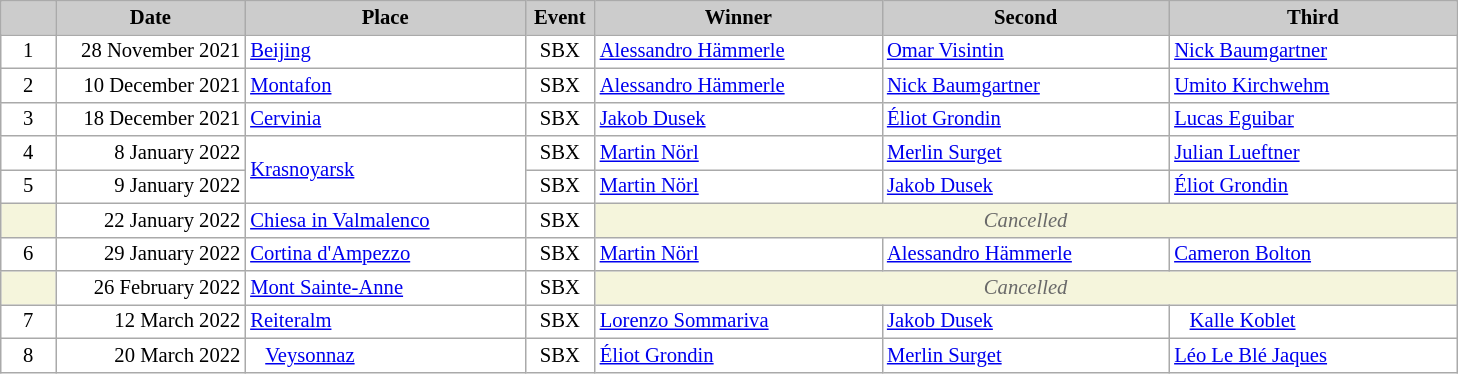<table class="wikitable plainrowheaders" style="background:#fff; font-size:86%; line-height:16px; border:grey solid 1px; border-collapse:collapse;">
<tr>
<th scope="col" style="background:#ccc; width:30px;"></th>
<th scope="col" style="background:#ccc; width:120px;">Date</th>
<th scope="col" style="background:#ccc; width:180px;">Place</th>
<th scope="col" style="background:#ccc; width:40px;">Event</th>
<th scope="col" style="background:#ccc; width:185px;">Winner</th>
<th scope="col" style="background:#ccc; width:185px;">Second</th>
<th scope="col" style="background:#ccc; width:185px;">Third</th>
</tr>
<tr>
<td align="center">1</td>
<td align="right">28 November 2021</td>
<td> <a href='#'>Beijing</a></td>
<td align="center">SBX</td>
<td> <a href='#'>Alessandro Hämmerle</a></td>
<td> <a href='#'>Omar Visintin</a></td>
<td> <a href='#'>Nick Baumgartner</a></td>
</tr>
<tr>
<td align="center">2</td>
<td align="right">10 December 2021</td>
<td> <a href='#'>Montafon</a></td>
<td align="center">SBX</td>
<td> <a href='#'>Alessandro Hämmerle</a></td>
<td> <a href='#'>Nick Baumgartner</a></td>
<td> <a href='#'>Umito Kirchwehm</a></td>
</tr>
<tr>
<td align="center">3</td>
<td align="right">18 December 2021</td>
<td> <a href='#'>Cervinia</a></td>
<td align="center">SBX</td>
<td> <a href='#'>Jakob Dusek</a></td>
<td> <a href='#'>Éliot Grondin</a></td>
<td> <a href='#'>Lucas Eguibar</a></td>
</tr>
<tr>
<td align="center">4</td>
<td align="right">8 January 2022</td>
<td rowspan="2"> <a href='#'>Krasnoyarsk</a></td>
<td align="center">SBX</td>
<td> <a href='#'>Martin Nörl</a></td>
<td> <a href='#'>Merlin Surget</a></td>
<td> <a href='#'>Julian Lueftner</a></td>
</tr>
<tr>
<td align="center">5</td>
<td align="right">9 January 2022</td>
<td align="center">SBX</td>
<td> <a href='#'>Martin Nörl</a></td>
<td> <a href='#'>Jakob Dusek</a></td>
<td> <a href='#'>Éliot Grondin</a></td>
</tr>
<tr>
<td bgcolor="F5F5DC"></td>
<td align="right">22 January 2022</td>
<td> <a href='#'>Chiesa in Valmalenco</a></td>
<td align="center">SBX</td>
<td colspan=5 align=center bgcolor="F5F5DC" style=color:#696969><em>Cancelled</em></td>
</tr>
<tr>
<td align="center">6</td>
<td align="right">29 January 2022</td>
<td> <a href='#'>Cortina d'Ampezzo</a></td>
<td align="center">SBX</td>
<td> <a href='#'>Martin Nörl</a></td>
<td> <a href='#'>Alessandro Hämmerle</a></td>
<td> <a href='#'>Cameron Bolton</a></td>
</tr>
<tr>
<td bgcolor="F5F5DC"></td>
<td align="right">26 February 2022</td>
<td> <a href='#'>Mont Sainte-Anne</a></td>
<td align="center">SBX</td>
<td colspan=5 align=center bgcolor="F5F5DC" style=color:#696969><em>Cancelled</em></td>
</tr>
<tr>
<td align="center">7</td>
<td align="right">12 March 2022</td>
<td> <a href='#'>Reiteralm</a></td>
<td align="center">SBX</td>
<td> <a href='#'>Lorenzo Sommariva</a></td>
<td> <a href='#'>Jakob Dusek</a></td>
<td>   <a href='#'>Kalle Koblet</a></td>
</tr>
<tr>
<td align="center">8</td>
<td align="right">20 March 2022</td>
<td>   <a href='#'>Veysonnaz</a></td>
<td align="center">SBX</td>
<td> <a href='#'>Éliot Grondin</a></td>
<td> <a href='#'>Merlin Surget</a></td>
<td> <a href='#'>Léo Le Blé Jaques</a></td>
</tr>
</table>
